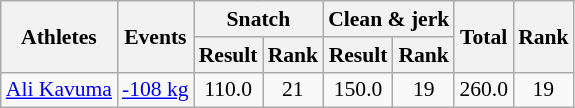<table class=wikitable style=font-size:90%>
<tr>
<th rowspan=2>Athletes</th>
<th rowspan=2>Events</th>
<th colspan=2>Snatch</th>
<th colspan=2>Clean & jerk</th>
<th rowspan=2>Total</th>
<th rowspan=2>Rank</th>
</tr>
<tr>
<th>Result</th>
<th>Rank</th>
<th>Result</th>
<th>Rank</th>
</tr>
<tr>
<td><a href='#'>Ali Kavuma</a></td>
<td><a href='#'>-108 kg</a></td>
<td align=center>110.0</td>
<td align=center>21</td>
<td align=center>150.0</td>
<td align=center>19</td>
<td align=center>260.0</td>
<td align=center>19</td>
</tr>
</table>
